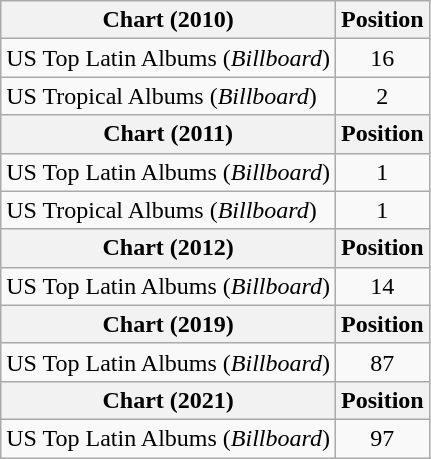<table class="wikitable">
<tr>
<th>Chart (2010)</th>
<th>Position</th>
</tr>
<tr>
<td>US Top Latin Albums (<em>Billboard</em>)</td>
<td style="text-align:center;">16</td>
</tr>
<tr>
<td>US Tropical Albums (<em>Billboard</em>)</td>
<td style="text-align:center;">2</td>
</tr>
<tr>
<th>Chart (2011)</th>
<th>Position</th>
</tr>
<tr>
<td>US Top Latin Albums (<em>Billboard</em>)</td>
<td style="text-align:center;">1</td>
</tr>
<tr>
<td>US Tropical Albums (<em>Billboard</em>)</td>
<td style="text-align:center;">1</td>
</tr>
<tr>
<th>Chart (2012)</th>
<th>Position</th>
</tr>
<tr>
<td>US Top Latin Albums (<em>Billboard</em>)</td>
<td style="text-align:center;">14</td>
</tr>
<tr>
<th>Chart (2019)</th>
<th>Position</th>
</tr>
<tr>
<td>US Top Latin Albums (<em>Billboard</em>)</td>
<td style="text-align:center;">87</td>
</tr>
<tr>
<th>Chart (2021)</th>
<th>Position</th>
</tr>
<tr>
<td>US Top Latin Albums (<em>Billboard</em>)</td>
<td style="text-align:center;">97</td>
</tr>
</table>
